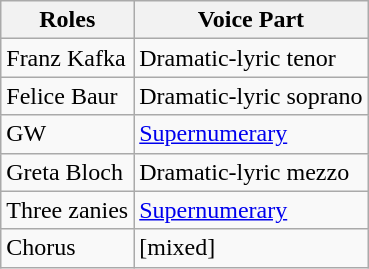<table class="wikitable">
<tr>
<th>Roles</th>
<th>Voice Part</th>
</tr>
<tr>
<td>Franz Kafka</td>
<td>Dramatic-lyric tenor</td>
</tr>
<tr>
<td>Felice Baur</td>
<td>Dramatic-lyric soprano</td>
</tr>
<tr>
<td>GW</td>
<td><a href='#'>Supernumerary</a></td>
</tr>
<tr>
<td>Greta Bloch</td>
<td>Dramatic-lyric mezzo</td>
</tr>
<tr>
<td>Three zanies</td>
<td><a href='#'>Supernumerary</a></td>
</tr>
<tr>
<td>Chorus</td>
<td>[mixed]</td>
</tr>
</table>
